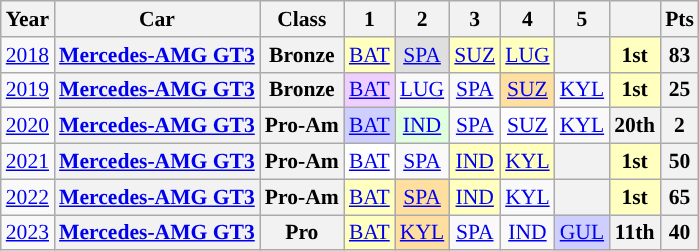<table class="wikitable" border="1" style="text-align:center; font-size:90%;">
<tr>
<th>Year</th>
<th>Car</th>
<th>Class</th>
<th>1</th>
<th>2</th>
<th>3</th>
<th>4</th>
<th>5</th>
<th></th>
<th>Pts</th>
</tr>
<tr>
<td><a href='#'>2018</a></td>
<th><a href='#'>Mercedes-AMG GT3</a></th>
<th>Bronze</th>
<td style="background:#FFFFBF"><a href='#'>BAT</a><br></td>
<td style="background:#DFDFDF"><a href='#'>SPA</a><br></td>
<td style="background:#FFFFBF"><a href='#'>SUZ</a><br></td>
<td style="background:#FFFFBF"><a href='#'>LUG</a><br></td>
<th></th>
<th style="background:#FFFFBF"><strong>1st</strong></th>
<th>83</th>
</tr>
<tr>
<td><a href='#'>2019</a></td>
<th><a href='#'>Mercedes-AMG GT3</a></th>
<th>Bronze</th>
<td style="background:#EFCFFF"><a href='#'>BAT</a><br></td>
<td><a href='#'>LUG</a></td>
<td><a href='#'>SPA</a></td>
<td style="background:#FFDF9F"><a href='#'>SUZ</a><br></td>
<td><a href='#'>KYL</a></td>
<th style="background:#FFFFBF"><strong>1st</strong></th>
<th>25</th>
</tr>
<tr>
<td><a href='#'>2020</a></td>
<th><a href='#'>Mercedes-AMG GT3</a></th>
<th>Pro-Am</th>
<td style="background:#cfcfff"><a href='#'>BAT</a><br></td>
<td style="background:#dfffdf"><a href='#'>IND</a><br></td>
<td><a href='#'>SPA</a></td>
<td style="background:#FFFFFF"><a href='#'>SUZ</a><br></td>
<td><a href='#'>KYL</a></td>
<th>20th</th>
<th>2</th>
</tr>
<tr>
<td><a href='#'>2021</a></td>
<th><a href='#'>Mercedes-AMG GT3</a></th>
<th>Pro-Am</th>
<td style="background:#ffffff"><a href='#'>BAT</a><br></td>
<td><a href='#'>SPA</a></td>
<td style="background:#FFFFBF"><a href='#'>IND</a><br></td>
<td style="background:#FFFFBF"><a href='#'>KYL</a><br></td>
<th></th>
<th style="background:#FFFFBF"><strong>1st</strong></th>
<th>50</th>
</tr>
<tr>
<td><a href='#'>2022</a></td>
<th><a href='#'>Mercedes-AMG GT3</a></th>
<th>Pro-Am</th>
<td style="background:#FFFFBF"><a href='#'>BAT</a><br></td>
<td style="background:#FFDF9F"><a href='#'>SPA</a><br></td>
<td style="background:#FFFFBF"><a href='#'>IND</a><br></td>
<td><a href='#'>KYL</a><br></td>
<th></th>
<th style="background:#FFFFBF"><strong>1st</strong></th>
<th>65</th>
</tr>
<tr>
<td><a href='#'>2023</a></td>
<th><a href='#'>Mercedes-AMG GT3</a></th>
<th>Pro</th>
<td style="background:#FFFFBF"><a href='#'>BAT</a><br></td>
<td style="background:#FFDF9F"><a href='#'>KYL</a><br></td>
<td><a href='#'>SPA</a><br></td>
<td><a href='#'>IND</a><br></td>
<td style="background:#CFCFFF"><a href='#'>GUL</a><br></td>
<th>11th</th>
<th>40</th>
</tr>
</table>
